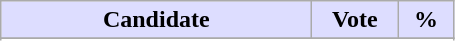<table class="wikitable">
<tr>
<th style="background:#ddf; width:200px;">Candidate</th>
<th style="background:#ddf; width:50px;">Vote</th>
<th style="background:#ddf; width:30px;">%</th>
</tr>
<tr>
</tr>
<tr>
</tr>
</table>
